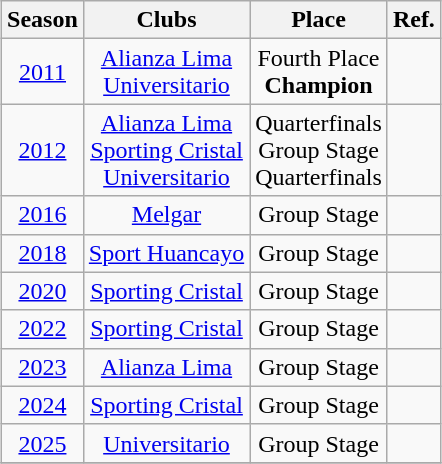<table class="wikitable" style="margin:1em auto; text-align: center;">
<tr>
<th>Season</th>
<th>Clubs</th>
<th>Place</th>
<th>Ref.</th>
</tr>
<tr>
<td><a href='#'>2011</a></td>
<td><a href='#'>Alianza Lima</a><br><a href='#'>Universitario</a></td>
<td>Fourth Place<br> <strong>Champion</strong></td>
<td></td>
</tr>
<tr>
<td><a href='#'>2012</a></td>
<td><a href='#'>Alianza Lima</a><br><a href='#'>Sporting Cristal</a><br><a href='#'>Universitario</a></td>
<td>Quarterfinals<br>Group Stage<br>Quarterfinals</td>
<td></td>
</tr>
<tr>
<td><a href='#'>2016</a></td>
<td><a href='#'>Melgar</a></td>
<td>Group Stage</td>
<td></td>
</tr>
<tr>
<td><a href='#'>2018</a></td>
<td><a href='#'>Sport Huancayo</a></td>
<td>Group Stage</td>
<td></td>
</tr>
<tr>
<td><a href='#'>2020</a></td>
<td><a href='#'>Sporting Cristal</a></td>
<td>Group Stage</td>
<td></td>
</tr>
<tr>
<td><a href='#'>2022</a></td>
<td><a href='#'>Sporting Cristal</a></td>
<td>Group Stage</td>
<td></td>
</tr>
<tr>
<td><a href='#'>2023</a></td>
<td><a href='#'>Alianza Lima</a></td>
<td>Group Stage</td>
<td></td>
</tr>
<tr>
<td><a href='#'>2024</a></td>
<td><a href='#'>Sporting Cristal</a></td>
<td>Group Stage</td>
<td></td>
</tr>
<tr>
<td><a href='#'>2025</a></td>
<td><a href='#'>Universitario</a></td>
<td>Group Stage</td>
<td></td>
</tr>
<tr>
</tr>
</table>
